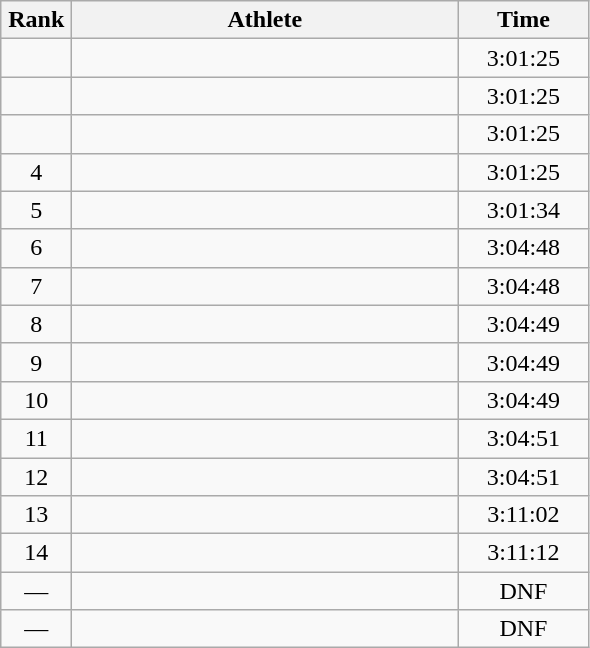<table class=wikitable style="text-align:center">
<tr>
<th width=40>Rank</th>
<th width=250>Athlete</th>
<th width=80>Time</th>
</tr>
<tr>
<td></td>
<td align=left></td>
<td>3:01:25</td>
</tr>
<tr>
<td></td>
<td align=left></td>
<td>3:01:25</td>
</tr>
<tr>
<td></td>
<td align=left></td>
<td>3:01:25</td>
</tr>
<tr>
<td>4</td>
<td align=left></td>
<td>3:01:25</td>
</tr>
<tr>
<td>5</td>
<td align=left></td>
<td>3:01:34</td>
</tr>
<tr>
<td>6</td>
<td align=left></td>
<td>3:04:48</td>
</tr>
<tr>
<td>7</td>
<td align=left></td>
<td>3:04:48</td>
</tr>
<tr>
<td>8</td>
<td align=left></td>
<td>3:04:49</td>
</tr>
<tr>
<td>9</td>
<td align=left></td>
<td>3:04:49</td>
</tr>
<tr>
<td>10</td>
<td align=left></td>
<td>3:04:49</td>
</tr>
<tr>
<td>11</td>
<td align=left></td>
<td>3:04:51</td>
</tr>
<tr>
<td>12</td>
<td align=left></td>
<td>3:04:51</td>
</tr>
<tr>
<td>13</td>
<td align=left></td>
<td>3:11:02</td>
</tr>
<tr>
<td>14</td>
<td align=left></td>
<td>3:11:12</td>
</tr>
<tr>
<td>—</td>
<td align=left></td>
<td>DNF</td>
</tr>
<tr>
<td>—</td>
<td align=left></td>
<td>DNF</td>
</tr>
</table>
